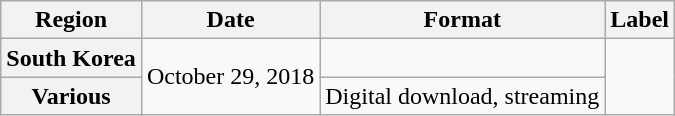<table class="wikitable plainrowheaders">
<tr>
<th>Region</th>
<th>Date</th>
<th>Format</th>
<th>Label</th>
</tr>
<tr>
<th scope="row">South Korea</th>
<td rowspan="2">October 29, 2018</td>
<td></td>
<td rowspan="2"></td>
</tr>
<tr>
<th scope="row">Various</th>
<td>Digital download, streaming</td>
</tr>
</table>
